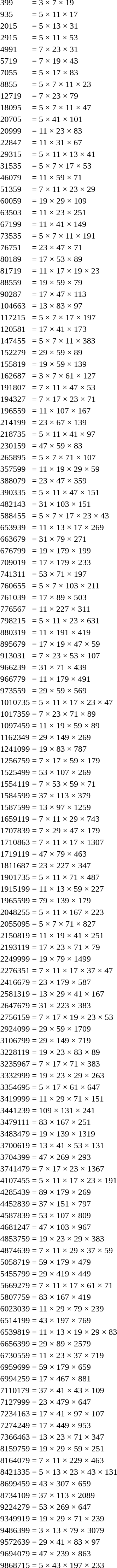<table>
<tr>
<td>399</td>
<td>= 3 × 7 × 19</td>
</tr>
<tr>
<td>935</td>
<td>= 5 × 11 × 17</td>
</tr>
<tr>
<td>2015</td>
<td>= 5 × 13 × 31</td>
</tr>
<tr>
<td>2915</td>
<td>= 5 × 11 × 53</td>
</tr>
<tr>
<td>4991</td>
<td>= 7 × 23 × 31</td>
</tr>
<tr>
<td>5719</td>
<td>= 7 × 19 × 43</td>
</tr>
<tr>
<td>7055</td>
<td>= 5 × 17 × 83</td>
</tr>
<tr>
<td>8855</td>
<td>= 5 × 7 × 11 × 23</td>
</tr>
<tr>
<td>12719</td>
<td>= 7 × 23 × 79</td>
</tr>
<tr>
<td>18095</td>
<td>= 5 × 7 × 11 × 47</td>
</tr>
<tr>
<td>20705</td>
<td>= 5 × 41 × 101</td>
</tr>
<tr>
<td>20999</td>
<td>= 11 × 23 × 83</td>
</tr>
<tr>
<td>22847</td>
<td>= 11 × 31 × 67</td>
</tr>
<tr>
<td>29315</td>
<td>= 5 × 11 × 13 × 41</td>
</tr>
<tr>
<td>31535</td>
<td>= 5 × 7 × 17 × 53</td>
</tr>
<tr>
<td>46079</td>
<td>= 11 × 59 × 71</td>
</tr>
<tr>
<td>51359</td>
<td>= 7 × 11 × 23 × 29</td>
</tr>
<tr>
<td>60059</td>
<td>= 19 × 29 × 109</td>
</tr>
<tr>
<td>63503</td>
<td>= 11 × 23 × 251</td>
</tr>
<tr>
<td>67199</td>
<td>= 11 × 41 × 149</td>
</tr>
<tr>
<td>73535</td>
<td>= 5 × 7 × 11 × 191</td>
</tr>
<tr>
<td>76751</td>
<td>= 23 × 47 × 71</td>
</tr>
<tr>
<td>80189</td>
<td>= 17 × 53 × 89</td>
</tr>
<tr>
<td>81719</td>
<td>= 11 × 17 × 19 × 23</td>
</tr>
<tr>
<td>88559</td>
<td>= 19 × 59 × 79</td>
</tr>
<tr>
<td>90287</td>
<td>= 17 × 47 × 113</td>
</tr>
<tr>
<td>104663</td>
<td>= 13 × 83 × 97</td>
</tr>
<tr>
<td>117215</td>
<td>= 5 × 7 × 17 × 197</td>
</tr>
<tr>
<td>120581</td>
<td>= 17 × 41 × 173</td>
</tr>
<tr>
<td>147455</td>
<td>= 5 × 7 × 11 × 383</td>
</tr>
<tr>
<td>152279</td>
<td>= 29 × 59 × 89</td>
</tr>
<tr>
<td>155819</td>
<td>= 19 × 59 × 139</td>
</tr>
<tr>
<td>162687</td>
<td>= 3 × 7 × 61 × 127</td>
</tr>
<tr>
<td>191807</td>
<td>= 7 × 11 × 47 × 53</td>
</tr>
<tr>
<td>194327</td>
<td>= 7 × 17 × 23 × 71</td>
</tr>
<tr>
<td>196559</td>
<td>= 11 × 107 × 167</td>
</tr>
<tr>
<td>214199</td>
<td>= 23 × 67 × 139</td>
</tr>
<tr>
<td>218735</td>
<td>= 5 × 11 × 41 × 97</td>
</tr>
<tr>
<td>230159</td>
<td>= 47 × 59 × 83</td>
</tr>
<tr>
<td>265895</td>
<td>= 5 × 7 × 71 × 107</td>
</tr>
<tr>
<td>357599</td>
<td>= 11 × 19 × 29 × 59</td>
</tr>
<tr>
<td>388079</td>
<td>= 23 × 47 × 359</td>
</tr>
<tr>
<td>390335</td>
<td>= 5 × 11 × 47 × 151</td>
</tr>
<tr>
<td>482143</td>
<td>= 31 × 103 × 151</td>
</tr>
<tr>
<td>588455</td>
<td>= 5 × 7 × 17 × 23 × 43</td>
</tr>
<tr>
<td>653939</td>
<td>= 11 × 13 × 17 × 269</td>
</tr>
<tr>
<td>663679</td>
<td>= 31 × 79 × 271</td>
</tr>
<tr>
<td>676799</td>
<td>= 19 × 179 × 199</td>
</tr>
<tr>
<td>709019</td>
<td>= 17 × 179 × 233</td>
</tr>
<tr>
<td>741311</td>
<td>= 53 × 71 × 197</td>
</tr>
<tr>
<td>760655</td>
<td>= 5 × 7 × 103 × 211</td>
</tr>
<tr>
<td>761039</td>
<td>= 17 × 89 × 503</td>
</tr>
<tr>
<td>776567</td>
<td>= 11 × 227 × 311</td>
</tr>
<tr>
<td>798215</td>
<td>= 5 × 11 × 23 × 631</td>
</tr>
<tr>
<td>880319</td>
<td>= 11 × 191 × 419</td>
</tr>
<tr>
<td>895679</td>
<td>= 17 × 19 × 47 × 59</td>
</tr>
<tr>
<td>913031</td>
<td>= 7 × 23 × 53 × 107</td>
</tr>
<tr>
<td>966239</td>
<td>= 31 × 71 × 439</td>
</tr>
<tr>
<td>966779</td>
<td>= 11 × 179 × 491</td>
</tr>
<tr>
<td>973559</td>
<td>= 29 × 59 × 569</td>
</tr>
<tr>
<td>1010735</td>
<td>= 5 × 11 × 17 × 23 × 47</td>
</tr>
<tr>
<td>1017359</td>
<td>= 7 × 23 × 71 × 89</td>
</tr>
<tr>
<td>1097459</td>
<td>= 11 × 19 × 59 × 89</td>
</tr>
<tr>
<td>1162349</td>
<td>= 29 × 149 × 269</td>
</tr>
<tr>
<td>1241099</td>
<td>= 19 × 83 × 787</td>
</tr>
<tr>
<td>1256759</td>
<td>= 7 × 17 × 59 × 179</td>
</tr>
<tr>
<td>1525499</td>
<td>= 53 × 107 × 269</td>
</tr>
<tr>
<td>1554119</td>
<td>= 7 × 53 × 59 × 71</td>
</tr>
<tr>
<td>1584599</td>
<td>= 37 × 113 × 379</td>
</tr>
<tr>
<td>1587599</td>
<td>= 13 × 97 × 1259</td>
</tr>
<tr>
<td>1659119</td>
<td>= 7 × 11 × 29 × 743</td>
</tr>
<tr>
<td>1707839</td>
<td>= 7 × 29 × 47 × 179</td>
</tr>
<tr>
<td>1710863</td>
<td>= 7 × 11 × 17 × 1307</td>
</tr>
<tr>
<td>1719119</td>
<td>= 47 × 79 × 463</td>
</tr>
<tr>
<td>1811687</td>
<td>= 23 × 227 × 347</td>
</tr>
<tr>
<td>1901735</td>
<td>= 5 × 11 × 71 × 487</td>
</tr>
<tr>
<td>1915199</td>
<td>= 11 × 13 × 59 × 227</td>
</tr>
<tr>
<td>1965599</td>
<td>= 79 × 139 × 179</td>
</tr>
<tr>
<td>2048255</td>
<td>= 5 × 11 × 167 × 223</td>
</tr>
<tr>
<td>2055095</td>
<td>= 5 × 7 × 71 × 827</td>
</tr>
<tr>
<td>2150819</td>
<td>= 11 × 19 × 41 × 251</td>
</tr>
<tr>
<td>2193119</td>
<td>= 17 × 23 × 71 × 79</td>
</tr>
<tr>
<td>2249999</td>
<td>= 19 × 79 × 1499</td>
</tr>
<tr>
<td>2276351</td>
<td>= 7 × 11 × 17 × 37 × 47</td>
</tr>
<tr>
<td>2416679</td>
<td>= 23 × 179 × 587</td>
</tr>
<tr>
<td>2581319</td>
<td>= 13 × 29 × 41 × 167</td>
</tr>
<tr>
<td>2647679</td>
<td>= 31 × 223 × 383</td>
</tr>
<tr>
<td>2756159</td>
<td>= 7 × 17 × 19 × 23 × 53</td>
</tr>
<tr>
<td>2924099</td>
<td>= 29 × 59 × 1709</td>
</tr>
<tr>
<td>3106799</td>
<td>= 29 × 149 × 719</td>
</tr>
<tr>
<td>3228119</td>
<td>= 19 × 23 × 83 × 89</td>
</tr>
<tr>
<td>3235967</td>
<td>= 7 × 17 × 71 × 383</td>
</tr>
<tr>
<td>3332999</td>
<td>= 19 × 23 × 29 × 263</td>
</tr>
<tr>
<td>3354695</td>
<td>= 5 × 17 × 61 × 647</td>
</tr>
<tr>
<td>3419999</td>
<td>= 11 × 29 × 71 × 151</td>
</tr>
<tr>
<td>3441239</td>
<td>= 109 × 131 × 241</td>
</tr>
<tr>
<td>3479111</td>
<td>= 83 × 167 × 251</td>
</tr>
<tr>
<td>3483479</td>
<td>= 19 × 139 × 1319</td>
</tr>
<tr>
<td>3700619</td>
<td>= 13 × 41 × 53 × 131</td>
</tr>
<tr>
<td>3704399</td>
<td>= 47 × 269 × 293</td>
</tr>
<tr>
<td>3741479</td>
<td>= 7 × 17 × 23 × 1367</td>
</tr>
<tr>
<td>4107455</td>
<td>= 5 × 11 × 17 × 23 × 191</td>
</tr>
<tr>
<td>4285439</td>
<td>= 89 × 179 × 269</td>
</tr>
<tr>
<td>4452839</td>
<td>= 37 × 151 × 797</td>
</tr>
<tr>
<td>4587839</td>
<td>= 53 × 107 × 809</td>
</tr>
<tr>
<td>4681247</td>
<td>= 47 × 103 × 967</td>
</tr>
<tr>
<td>4853759</td>
<td>= 19 × 23 × 29 × 383</td>
</tr>
<tr>
<td>4874639</td>
<td>= 7 × 11 × 29 × 37 × 59</td>
</tr>
<tr>
<td>5058719</td>
<td>= 59 × 179 × 479</td>
</tr>
<tr>
<td>5455799</td>
<td>= 29 × 419 × 449</td>
</tr>
<tr>
<td>5669279</td>
<td>= 7 × 11 × 17 × 61 × 71</td>
</tr>
<tr>
<td>5807759</td>
<td>= 83 × 167 × 419</td>
</tr>
<tr>
<td>6023039</td>
<td>= 11 × 29 × 79 × 239</td>
</tr>
<tr>
<td>6514199</td>
<td>= 43 × 197 × 769</td>
</tr>
<tr>
<td>6539819</td>
<td>= 11 × 13 × 19 × 29 × 83</td>
</tr>
<tr>
<td>6656399</td>
<td>= 29 × 89 × 2579</td>
</tr>
<tr>
<td>6730559</td>
<td>= 11 × 23 × 37 × 719</td>
</tr>
<tr>
<td>6959699</td>
<td>= 59 × 179 × 659</td>
</tr>
<tr>
<td>6994259</td>
<td>= 17 × 467 × 881</td>
</tr>
<tr>
<td>7110179</td>
<td>= 37 × 41 × 43 × 109</td>
</tr>
<tr>
<td>7127999</td>
<td>= 23 × 479 × 647</td>
</tr>
<tr>
<td>7234163</td>
<td>= 17 × 41 × 97 × 107</td>
</tr>
<tr>
<td>7274249</td>
<td>= 17 × 449 × 953</td>
</tr>
<tr>
<td>7366463</td>
<td>= 13 × 23 × 71 × 347</td>
</tr>
<tr>
<td>8159759</td>
<td>= 19 × 29 × 59 × 251</td>
</tr>
<tr>
<td>8164079</td>
<td>= 7 × 11 × 229 × 463</td>
</tr>
<tr>
<td>8421335</td>
<td>= 5 × 13 × 23 × 43 × 131</td>
</tr>
<tr>
<td>8699459</td>
<td>= 43 × 307 × 659</td>
</tr>
<tr>
<td>8734109</td>
<td>= 37 × 113 × 2089</td>
</tr>
<tr>
<td>9224279</td>
<td>= 53 × 269 × 647</td>
</tr>
<tr>
<td>9349919</td>
<td>= 19 × 29 × 71 × 239</td>
</tr>
<tr>
<td>9486399</td>
<td>= 3 × 13 × 79 × 3079</td>
</tr>
<tr>
<td>9572639</td>
<td>= 29 × 41 × 83 × 97</td>
</tr>
<tr>
<td>9694079</td>
<td>= 47 × 239 × 863</td>
</tr>
<tr>
<td>9868715</td>
<td>= 5 × 43 × 197 × 233</td>
</tr>
</table>
